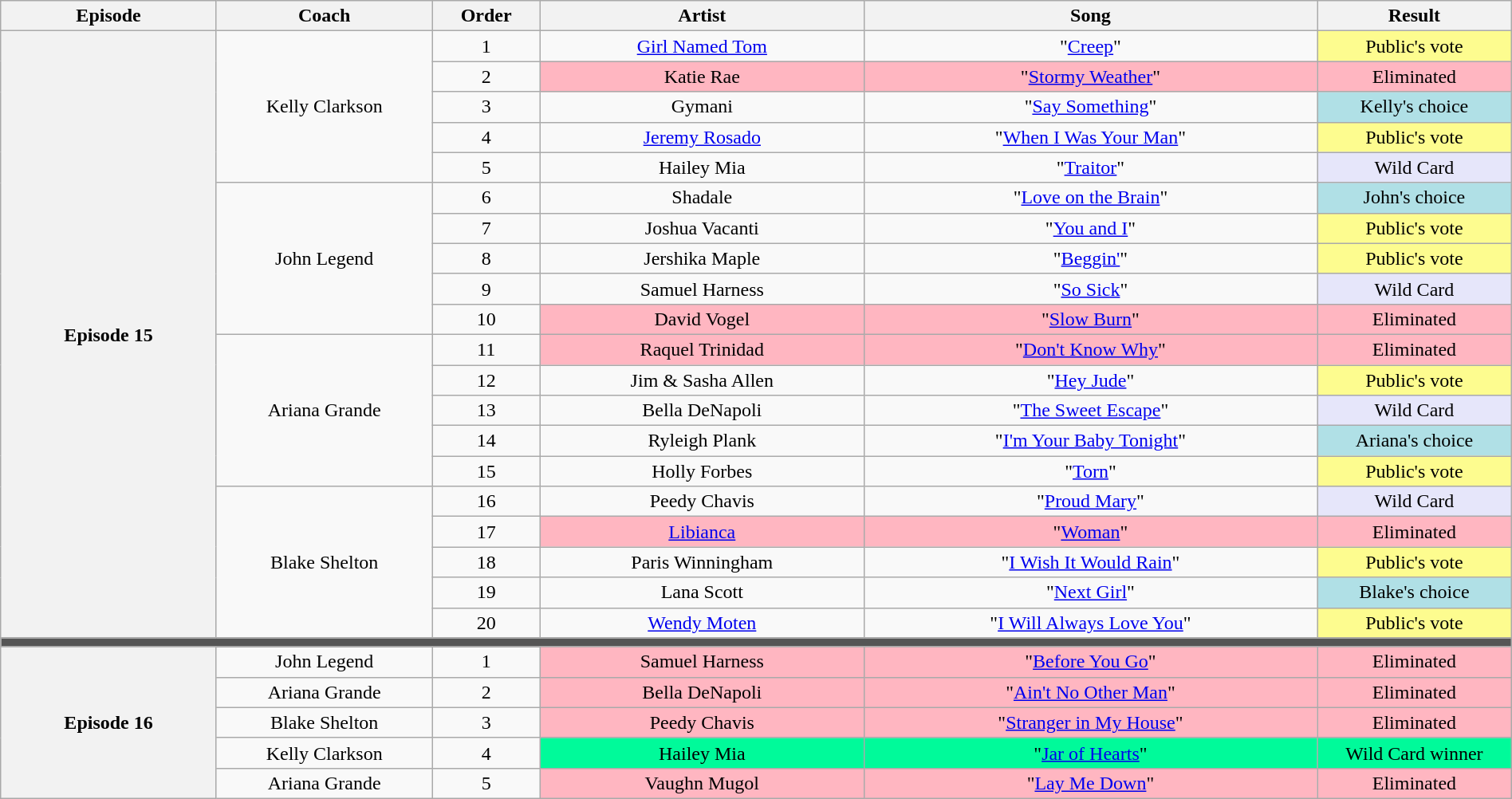<table class="wikitable" style="text-align:center; width:100%">
<tr>
<th style="width:10%">Episode</th>
<th style="width:10%">Coach</th>
<th style="width:05%">Order</th>
<th style="width:15%">Artist</th>
<th style="width:21%">Song</th>
<th style="width:09%">Result</th>
</tr>
<tr>
<th scope="row" rowspan="20">Episode 15<br></th>
<td rowspan="5">Kelly Clarkson</td>
<td>1</td>
<td><a href='#'>Girl Named Tom</a></td>
<td>"<a href='#'>Creep</a>"</td>
<td style="background:#fdfc8f">Public's vote</td>
</tr>
<tr>
<td>2</td>
<td style="background: lightpink">Katie Rae</td>
<td style="background: lightpink">"<a href='#'>Stormy Weather</a>"</td>
<td style="background: lightpink">Eliminated</td>
</tr>
<tr>
<td>3</td>
<td>Gymani</td>
<td>"<a href='#'>Say Something</a>"</td>
<td style="background:#b0e0e6">Kelly's choice</td>
</tr>
<tr>
<td>4</td>
<td><a href='#'>Jeremy Rosado</a></td>
<td>"<a href='#'>When I Was Your Man</a>"</td>
<td style="background:#fdfc8f">Public's vote</td>
</tr>
<tr>
<td>5</td>
<td>Hailey Mia</td>
<td>"<a href='#'>Traitor</a>"</td>
<td style="background:lavender">Wild Card</td>
</tr>
<tr>
<td rowspan="5">John Legend</td>
<td>6</td>
<td>Shadale</td>
<td>"<a href='#'>Love on the Brain</a>"</td>
<td style="background:#b0e0e6">John's choice</td>
</tr>
<tr>
<td>7</td>
<td>Joshua Vacanti</td>
<td>"<a href='#'>You and I</a>"</td>
<td style="background:#fdfc8f">Public's vote</td>
</tr>
<tr>
<td>8</td>
<td>Jershika Maple</td>
<td>"<a href='#'>Beggin'</a>"</td>
<td style="background:#fdfc8f">Public's vote</td>
</tr>
<tr>
<td>9</td>
<td>Samuel Harness</td>
<td>"<a href='#'>So Sick</a>"</td>
<td style="background: lavender">Wild Card</td>
</tr>
<tr>
<td>10</td>
<td style="background: lightpink">David Vogel</td>
<td style="background: lightpink">"<a href='#'>Slow Burn</a>"</td>
<td style="background: lightpink">Eliminated</td>
</tr>
<tr>
<td rowspan="5">Ariana Grande</td>
<td>11</td>
<td style="background: lightpink">Raquel Trinidad</td>
<td style="background: lightpink">"<a href='#'>Don't Know Why</a>"</td>
<td style="background: lightpink">Eliminated</td>
</tr>
<tr>
<td>12</td>
<td>Jim & Sasha Allen</td>
<td>"<a href='#'>Hey Jude</a>"</td>
<td style="background:#fdfc8f">Public's vote</td>
</tr>
<tr>
<td>13</td>
<td>Bella DeNapoli</td>
<td>"<a href='#'>The Sweet Escape</a>"</td>
<td style="background: lavender">Wild Card</td>
</tr>
<tr>
<td>14</td>
<td>Ryleigh Plank</td>
<td>"<a href='#'>I'm Your Baby Tonight</a>"</td>
<td style="background:#b0e0e6">Ariana's choice</td>
</tr>
<tr>
<td>15</td>
<td>Holly Forbes</td>
<td>"<a href='#'>Torn</a>"</td>
<td style="background:#fdfc8f">Public's vote</td>
</tr>
<tr>
<td rowspan="5">Blake Shelton</td>
<td>16</td>
<td>Peedy Chavis</td>
<td>"<a href='#'>Proud Mary</a>"</td>
<td style="background:lavender">Wild Card</td>
</tr>
<tr>
<td>17</td>
<td style="background: lightpink"><a href='#'>Libianca</a></td>
<td style="background: lightpink">"<a href='#'>Woman</a>"</td>
<td style="background: lightpink">Eliminated</td>
</tr>
<tr>
<td>18</td>
<td>Paris Winningham</td>
<td>"<a href='#'>I Wish It Would Rain</a>"</td>
<td style="background:#fdfc8f">Public's vote</td>
</tr>
<tr>
<td>19</td>
<td>Lana Scott</td>
<td>"<a href='#'>Next Girl</a>"</td>
<td style="background:#b0e0e6">Blake's choice</td>
</tr>
<tr>
<td>20</td>
<td><a href='#'>Wendy Moten</a></td>
<td>"<a href='#'>I Will Always Love You</a>"</td>
<td style="background:#fdfc8f">Public's vote</td>
</tr>
<tr>
<td colspan="6" style="background:#555"></td>
</tr>
<tr>
<th scope="row" rowspan="5">Episode 16<br></th>
<td>John Legend</td>
<td>1</td>
<td style="background: lightpink">Samuel Harness</td>
<td style="background: lightpink">"<a href='#'>Before You Go</a>"</td>
<td style="background: lightpink">Eliminated</td>
</tr>
<tr>
<td>Ariana Grande</td>
<td>2</td>
<td style="background: lightpink">Bella DeNapoli</td>
<td style="background: lightpink">"<a href='#'>Ain't No Other Man</a>"</td>
<td style="background: lightpink">Eliminated</td>
</tr>
<tr>
<td>Blake Shelton</td>
<td>3</td>
<td style="background: lightpink">Peedy Chavis</td>
<td style="background: lightpink">"<a href='#'>Stranger in My House</a>"</td>
<td style="background: lightpink">Eliminated</td>
</tr>
<tr>
<td>Kelly Clarkson</td>
<td>4</td>
<td style="background:#00fa9a">Hailey Mia</td>
<td style="background:#00fa9a">"<a href='#'>Jar of Hearts</a>"</td>
<td style="background:#00fa9a">Wild Card winner</td>
</tr>
<tr>
<td>Ariana Grande</td>
<td>5</td>
<td style="background: lightpink">Vaughn Mugol</td>
<td style="background: lightpink">"<a href='#'>Lay Me Down</a>"</td>
<td style="background: lightpink">Eliminated</td>
</tr>
</table>
